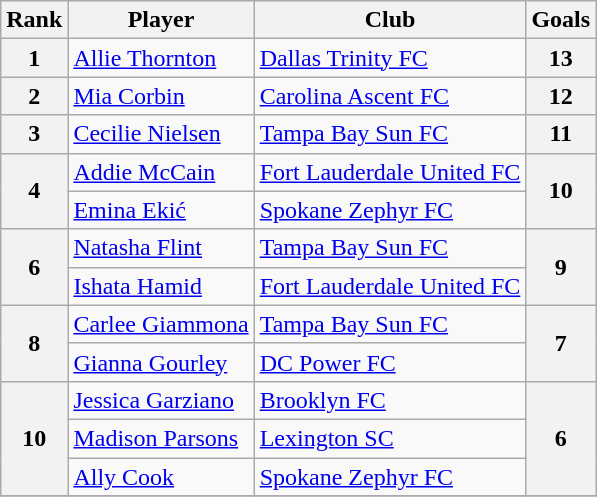<table class="wikitable" style="text-align:center">
<tr>
<th>Rank</th>
<th>Player</th>
<th>Club</th>
<th>Goals</th>
</tr>
<tr>
<th>1</th>
<td align="left"> <a href='#'>Allie Thornton</a></td>
<td align="left"><a href='#'>Dallas Trinity FC</a></td>
<th>13</th>
</tr>
<tr>
<th>2</th>
<td align="left"> <a href='#'>Mia Corbin</a></td>
<td align="left"><a href='#'>Carolina Ascent FC</a></td>
<th>12</th>
</tr>
<tr>
<th>3</th>
<td align="left"> <a href='#'>Cecilie Nielsen</a></td>
<td align="left"><a href='#'>Tampa Bay Sun FC</a></td>
<th>11</th>
</tr>
<tr>
<th rowspan="2">4</th>
<td align="left"> <a href='#'>Addie McCain</a></td>
<td align="left"><a href='#'>Fort Lauderdale United FC</a></td>
<th rowspan="2">10</th>
</tr>
<tr>
<td align="left"> <a href='#'>Emina Ekić</a></td>
<td align="left"><a href='#'>Spokane Zephyr FC</a></td>
</tr>
<tr>
<th rowspan="2">6</th>
<td align="left"> <a href='#'>Natasha Flint</a></td>
<td align="left"><a href='#'>Tampa Bay Sun FC</a></td>
<th rowspan="2">9</th>
</tr>
<tr>
<td align="left"> <a href='#'>Ishata Hamid</a></td>
<td align="left"><a href='#'>Fort Lauderdale United FC</a></td>
</tr>
<tr>
<th rowspan="2">8</th>
<td align="left"> <a href='#'>Carlee Giammona</a></td>
<td align="left"><a href='#'>Tampa Bay Sun FC</a></td>
<th rowspan="2">7</th>
</tr>
<tr>
<td align="left"> <a href='#'>Gianna Gourley</a></td>
<td align="left"><a href='#'>DC Power FC</a></td>
</tr>
<tr>
<th rowspan="3">10</th>
<td align="left"> <a href='#'>Jessica Garziano</a></td>
<td align="left"><a href='#'>Brooklyn FC</a></td>
<th rowspan="3">6</th>
</tr>
<tr>
<td align="left"> <a href='#'>Madison Parsons</a></td>
<td align="left"><a href='#'>Lexington SC</a></td>
</tr>
<tr>
<td align="left"> <a href='#'>Ally Cook</a></td>
<td align="left"><a href='#'>Spokane Zephyr FC</a></td>
</tr>
<tr>
</tr>
</table>
